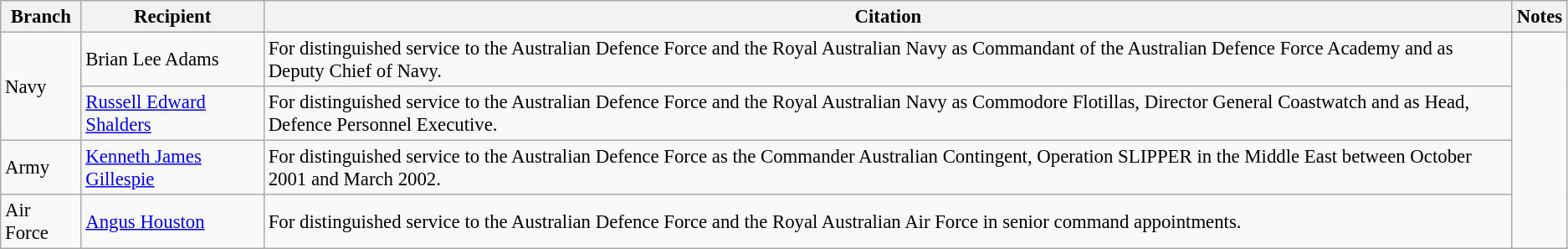<table class="wikitable" style="font-size:95%;">
<tr>
<th>Branch</th>
<th>Recipient</th>
<th>Citation</th>
<th>Notes</th>
</tr>
<tr>
<td rowspan=2>Navy</td>
<td> Brian Lee Adams</td>
<td>For distinguished service to the Australian Defence Force and the Royal Australian Navy as Commandant of the Australian Defence Force Academy and as Deputy Chief of Navy.</td>
<td rowspan=4></td>
</tr>
<tr>
<td> <a href='#'>Russell Edward Shalders</a></td>
<td>For distinguished service to the Australian Defence Force and the Royal Australian Navy as Commodore Flotillas, Director General Coastwatch and as Head, Defence Personnel Executive.</td>
</tr>
<tr>
<td>Army</td>
<td> <a href='#'>Kenneth James Gillespie</a></td>
<td>For distinguished service to the Australian Defence Force as the Commander Australian Contingent, Operation SLIPPER in the Middle East between October 2001 and March 2002.</td>
</tr>
<tr>
<td>Air Force</td>
<td> <a href='#'>Angus Houston</a></td>
<td>For distinguished service to the Australian Defence Force and the Royal Australian Air Force in senior command appointments.</td>
</tr>
</table>
